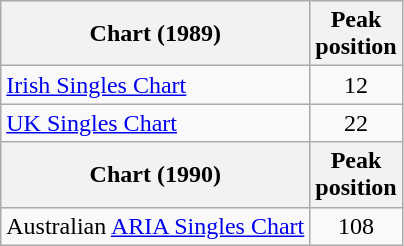<table class="wikitable">
<tr>
<th align="left">Chart (1989)</th>
<th align="left">Peak<br>position</th>
</tr>
<tr>
<td align="left"><a href='#'>Irish Singles Chart</a></td>
<td align="center">12</td>
</tr>
<tr>
<td align="left"><a href='#'>UK Singles Chart</a></td>
<td align="center">22</td>
</tr>
<tr>
<th>Chart (1990)</th>
<th>Peak<br>position</th>
</tr>
<tr>
<td align="left">Australian <a href='#'>ARIA Singles Chart</a></td>
<td align="center">108</td>
</tr>
</table>
